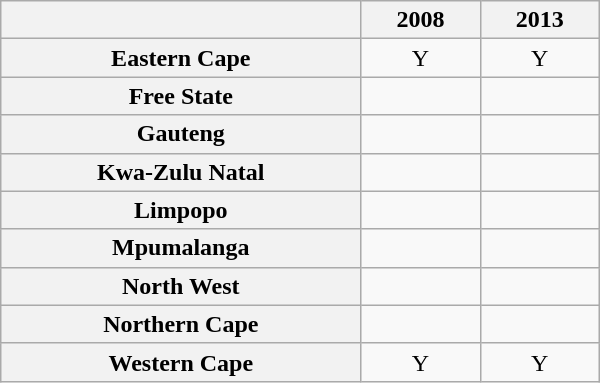<table class="wikitable sortable" style="text-align:center; width:400px; height:150px;">
<tr>
<th></th>
<th>2008</th>
<th>2013</th>
</tr>
<tr>
<th scope="row">Eastern Cape</th>
<td>Y</td>
<td>Y</td>
</tr>
<tr>
<th scope="row">Free State</th>
<td></td>
<td></td>
</tr>
<tr>
<th scope="row">Gauteng</th>
<td></td>
<td></td>
</tr>
<tr>
<th scope="row">Kwa-Zulu Natal</th>
<td></td>
<td></td>
</tr>
<tr>
<th scope="row">Limpopo</th>
<td></td>
<td></td>
</tr>
<tr>
<th scope="row">Mpumalanga</th>
<td></td>
<td></td>
</tr>
<tr>
<th scope="row">North West</th>
<td></td>
<td></td>
</tr>
<tr>
<th scope="row">Northern Cape</th>
<td></td>
<td></td>
</tr>
<tr>
<th scope="row">Western Cape</th>
<td>Y</td>
<td>Y</td>
</tr>
</table>
